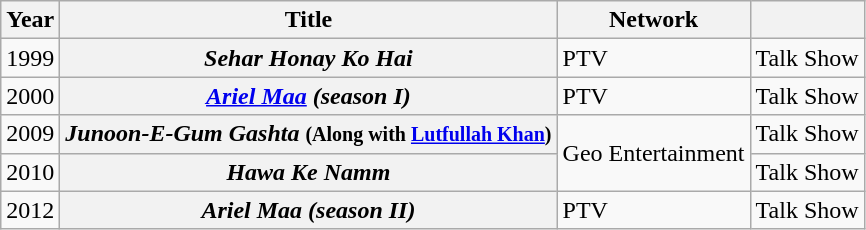<table class="wikitable plainrowheaders">
<tr style="text-align:center;">
<th scope="col">Year</th>
<th scope="col">Title</th>
<th scope="col">Network</th>
<th></th>
</tr>
<tr>
<td>1999</td>
<th scope="row"><em>Sehar Honay Ko Hai</em></th>
<td>PTV</td>
<td>Talk Show</td>
</tr>
<tr>
<td>2000</td>
<th scope="row"><em><a href='#'>Ariel Maa</a> (season I)</em></th>
<td>PTV</td>
<td>Talk Show</td>
</tr>
<tr>
<td>2009</td>
<th scope="row"><em>Junoon-E-Gum Gashta</em> <small>(Along with <a href='#'>Lutfullah Khan</a>)</small></th>
<td rowspan="2">Geo Entertainment</td>
<td>Talk Show</td>
</tr>
<tr>
<td>2010</td>
<th scope="row"><em>Hawa Ke Namm</em></th>
<td>Talk Show</td>
</tr>
<tr>
<td>2012</td>
<th scope="row"><em>Ariel Maa (season II)</em></th>
<td>PTV</td>
<td>Talk Show</td>
</tr>
</table>
